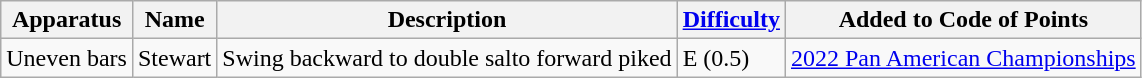<table class="wikitable">
<tr>
<th>Apparatus</th>
<th>Name</th>
<th>Description</th>
<th><a href='#'>Difficulty</a></th>
<th>Added to Code of Points</th>
</tr>
<tr>
<td>Uneven bars</td>
<td>Stewart</td>
<td>Swing backward to double salto forward piked</td>
<td>E (0.5)</td>
<td><a href='#'>2022 Pan American Championships</a></td>
</tr>
</table>
